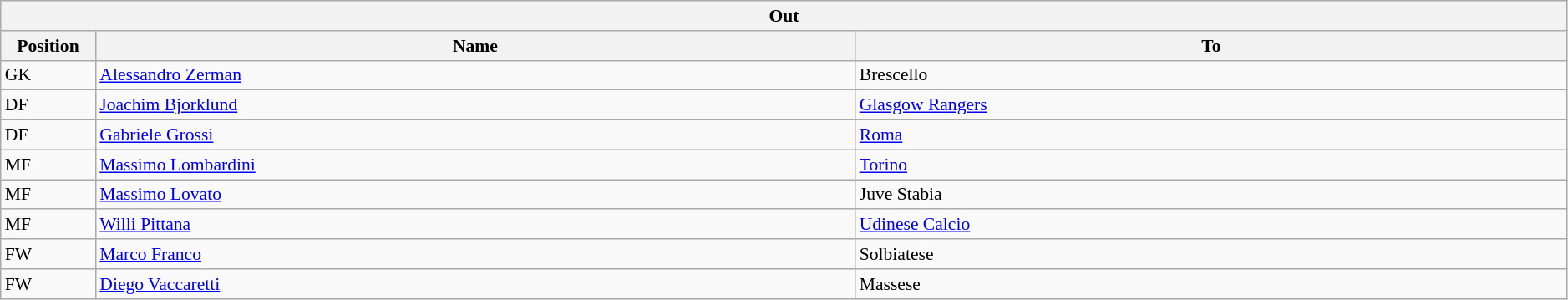<table class="wikitable" style="font-size:90%;width:99%;">
<tr>
<th colspan="4">Out</th>
</tr>
<tr>
<th width=3%>Position</th>
<th width=32%>Name</th>
<th width=30%>To</th>
</tr>
<tr>
<td>GK</td>
<td><a href='#'>Alessandro Zerman</a></td>
<td>Brescello</td>
</tr>
<tr>
<td>DF</td>
<td><a href='#'>Joachim Bjorklund</a></td>
<td><a href='#'>Glasgow Rangers</a></td>
</tr>
<tr>
<td>DF</td>
<td><a href='#'>Gabriele Grossi</a></td>
<td><a href='#'>Roma</a></td>
</tr>
<tr>
<td>MF</td>
<td><a href='#'>Massimo Lombardini</a></td>
<td><a href='#'>Torino</a></td>
</tr>
<tr>
<td>MF</td>
<td><a href='#'>Massimo Lovato</a></td>
<td>Juve Stabia</td>
</tr>
<tr>
<td>MF</td>
<td><a href='#'>Willi Pittana</a></td>
<td><a href='#'>Udinese Calcio</a></td>
</tr>
<tr>
<td>FW</td>
<td><a href='#'>Marco Franco</a></td>
<td>Solbiatese</td>
</tr>
<tr>
<td>FW</td>
<td><a href='#'>Diego Vaccaretti</a></td>
<td>Massese</td>
</tr>
</table>
